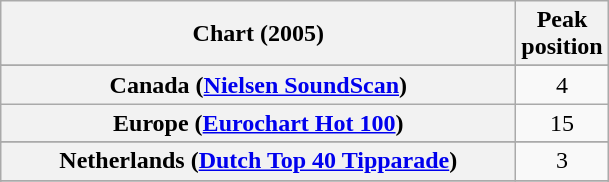<table class="wikitable sortable plainrowheaders" style="text-align:center">
<tr>
<th scope="col" style="width:21em;">Chart (2005)</th>
<th scope="col">Peak<br>position</th>
</tr>
<tr>
</tr>
<tr>
</tr>
<tr>
</tr>
<tr>
</tr>
<tr>
<th scope="row">Canada (<a href='#'>Nielsen SoundScan</a>)</th>
<td>4</td>
</tr>
<tr>
<th scope="row">Europe (<a href='#'>Eurochart Hot 100</a>)</th>
<td>15</td>
</tr>
<tr>
</tr>
<tr>
</tr>
<tr>
</tr>
<tr>
<th scope="row">Netherlands (<a href='#'>Dutch Top 40 Tipparade</a>)</th>
<td>3</td>
</tr>
<tr>
</tr>
<tr>
</tr>
<tr>
</tr>
<tr>
</tr>
<tr>
</tr>
<tr>
</tr>
<tr>
</tr>
<tr>
</tr>
<tr>
</tr>
<tr>
</tr>
</table>
